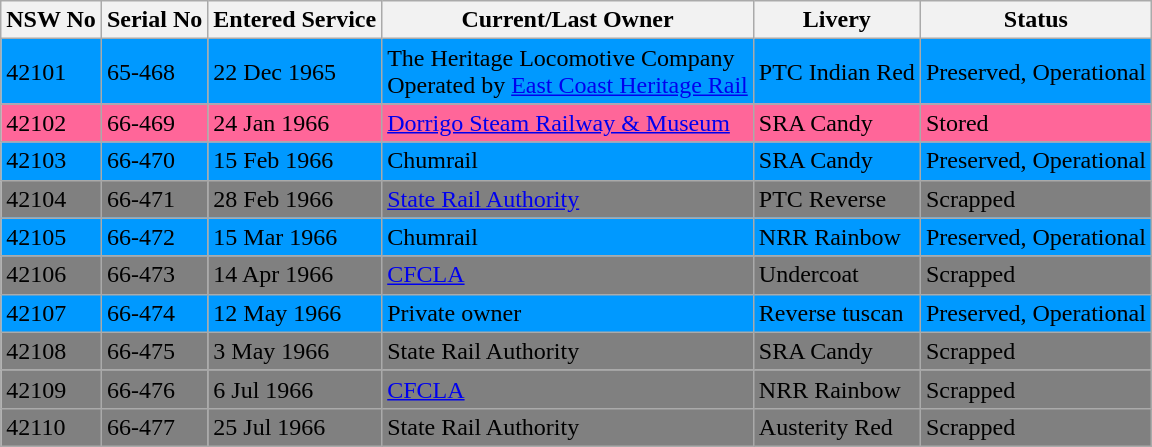<table class="wikitable sortable">
<tr>
<th>NSW No</th>
<th>Serial No</th>
<th>Entered Service</th>
<th>Current/Last Owner</th>
<th>Livery</th>
<th>Status</th>
</tr>
<tr bgcolor=#0099FF>
<td>42101</td>
<td>65-468</td>
<td>22 Dec 1965</td>
<td>The Heritage Locomotive Company<br>Operated by <a href='#'>East Coast Heritage Rail</a></td>
<td>PTC Indian Red</td>
<td>Preserved, Operational</td>
</tr>
<tr bgcolor=#FF6699>
<td>42102</td>
<td>66-469</td>
<td>24 Jan 1966</td>
<td><a href='#'>Dorrigo Steam Railway & Museum</a></td>
<td>SRA Candy</td>
<td>Stored</td>
</tr>
<tr bgcolor=#0099FF>
<td>42103</td>
<td>66-470</td>
<td>15 Feb 1966</td>
<td>Chumrail</td>
<td>SRA Candy</td>
<td>Preserved, Operational</td>
</tr>
<tr bgcolor=#808080>
<td>42104</td>
<td>66-471</td>
<td>28 Feb 1966</td>
<td><a href='#'>State Rail Authority</a></td>
<td>PTC Reverse</td>
<td>Scrapped</td>
</tr>
<tr bgcolor=#0099FF>
<td>42105</td>
<td>66-472</td>
<td>15 Mar 1966</td>
<td>Chumrail</td>
<td>NRR Rainbow</td>
<td>Preserved, Operational</td>
</tr>
<tr bgcolor=#808080>
<td>42106</td>
<td>66-473</td>
<td>14 Apr 1966</td>
<td><a href='#'>CFCLA</a></td>
<td>Undercoat</td>
<td>Scrapped</td>
</tr>
<tr bgcolor=#0099FF>
<td>42107</td>
<td>66-474</td>
<td>12 May 1966</td>
<td>Private owner</td>
<td>Reverse tuscan</td>
<td>Preserved, Operational</td>
</tr>
<tr bgcolor=#808080>
<td>42108</td>
<td>66-475</td>
<td>3 May 1966</td>
<td>State Rail Authority</td>
<td>SRA Candy</td>
<td>Scrapped</td>
</tr>
<tr bgcolor=#808080>
<td>42109</td>
<td>66-476</td>
<td>6 Jul 1966</td>
<td><a href='#'>CFCLA</a></td>
<td>NRR Rainbow</td>
<td>Scrapped</td>
</tr>
<tr bgcolor=#808080>
<td>42110</td>
<td>66-477</td>
<td>25 Jul 1966</td>
<td>State Rail Authority</td>
<td>Austerity Red</td>
<td>Scrapped</td>
</tr>
</table>
